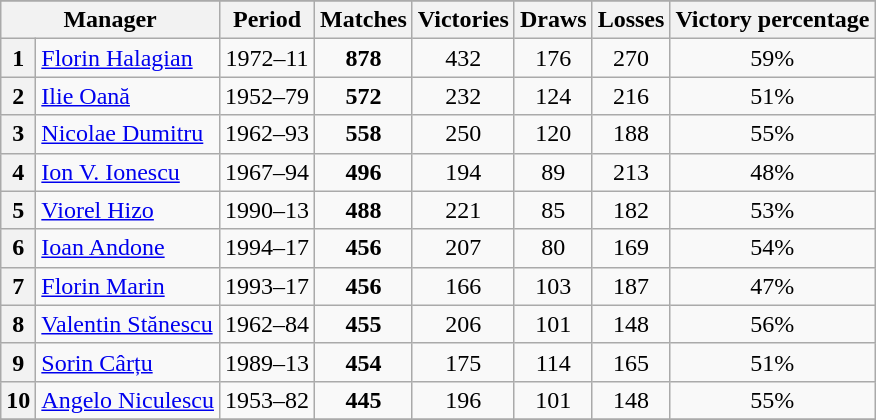<table class="wikitable sortable" style="text-align:left;">
<tr>
</tr>
<tr>
<th colspan="2" style="text-align:center;">Manager</th>
<th style="text-align:center;">Period</th>
<th style="text-align:center;">Matches</th>
<th style="text-align:center;">Victories</th>
<th style="text-align:center;">Draws</th>
<th style="text-align:center;">Losses</th>
<th style="text-align:center;">Victory percentage</th>
</tr>
<tr>
<th>1</th>
<td> <a href='#'>Florin Halagian</a></td>
<td style="text-align:center;">1972–11</td>
<td style="text-align:center;"><strong>878</strong></td>
<td style="text-align:center;">432</td>
<td style="text-align:center;">176</td>
<td style="text-align:center;">270</td>
<td style="text-align:center;">59%</td>
</tr>
<tr>
<th>2</th>
<td> <a href='#'>Ilie Oană</a></td>
<td style="text-align:center;">1952–79</td>
<td style="text-align:center;"><strong>572</strong></td>
<td style="text-align:center;">232</td>
<td style="text-align:center;">124</td>
<td style="text-align:center;">216</td>
<td style="text-align:center;">51%</td>
</tr>
<tr>
<th>3</th>
<td> <a href='#'>Nicolae Dumitru</a></td>
<td style="text-align:center;">1962–93</td>
<td style="text-align:center;"><strong>558</strong></td>
<td style="text-align:center;">250</td>
<td style="text-align:center;">120</td>
<td style="text-align:center;">188</td>
<td style="text-align:center;">55%</td>
</tr>
<tr>
<th>4</th>
<td> <a href='#'>Ion V. Ionescu</a></td>
<td style="text-align:center;">1967–94</td>
<td style="text-align:center;"><strong>496</strong></td>
<td style="text-align:center;">194</td>
<td style="text-align:center;">89</td>
<td style="text-align:center;">213</td>
<td style="text-align:center;">48%</td>
</tr>
<tr>
<th>5</th>
<td> <a href='#'>Viorel Hizo</a></td>
<td style="text-align:center;">1990–13</td>
<td style="text-align:center;"><strong>488</strong></td>
<td style="text-align:center;">221</td>
<td style="text-align:center;">85</td>
<td style="text-align:center;">182</td>
<td style="text-align:center;">53%</td>
</tr>
<tr>
<th>6</th>
<td> <a href='#'>Ioan Andone</a></td>
<td style="text-align:center;">1994–17</td>
<td style="text-align:center;"><strong>456</strong></td>
<td style="text-align:center;">207</td>
<td style="text-align:center;">80</td>
<td style="text-align:center;">169</td>
<td style="text-align:center;">54%</td>
</tr>
<tr>
<th>7</th>
<td> <a href='#'>Florin Marin</a></td>
<td style="text-align:center;">1993–17</td>
<td style="text-align:center;"><strong>456</strong></td>
<td style="text-align:center;">166</td>
<td style="text-align:center;">103</td>
<td style="text-align:center;">187</td>
<td style="text-align:center;">47%</td>
</tr>
<tr>
<th>8</th>
<td> <a href='#'>Valentin Stănescu</a></td>
<td style="text-align:center;">1962–84</td>
<td style="text-align:center;"><strong>455</strong></td>
<td style="text-align:center;">206</td>
<td style="text-align:center;">101</td>
<td style="text-align:center;">148</td>
<td style="text-align:center;">56%</td>
</tr>
<tr>
<th>9</th>
<td> <a href='#'>Sorin Cârțu</a></td>
<td style="text-align:center;">1989–13</td>
<td style="text-align:center;"><strong>454</strong></td>
<td style="text-align:center;">175</td>
<td style="text-align:center;">114</td>
<td style="text-align:center;">165</td>
<td style="text-align:center;">51%</td>
</tr>
<tr>
<th>10</th>
<td> <a href='#'>Angelo Niculescu</a></td>
<td style="text-align:center;">1953–82</td>
<td style="text-align:center;"><strong>445</strong></td>
<td style="text-align:center;">196</td>
<td style="text-align:center;">101</td>
<td style="text-align:center;">148</td>
<td style="text-align:center;">55%</td>
</tr>
<tr>
</tr>
</table>
